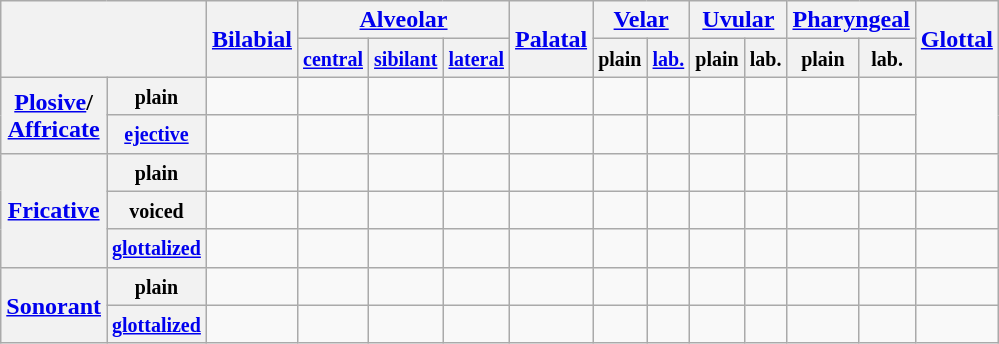<table class="wikitable" style="text-align:center">
<tr>
<th rowspan="2" colspan="2"></th>
<th rowspan="2"><a href='#'>Bilabial</a></th>
<th colspan="3"><a href='#'>Alveolar</a></th>
<th rowspan="2"><a href='#'>Palatal</a></th>
<th colspan="2"><a href='#'>Velar</a></th>
<th colspan="2"><a href='#'>Uvular</a></th>
<th colspan="2"><a href='#'>Pharyngeal</a></th>
<th rowspan="2"><a href='#'>Glottal</a></th>
</tr>
<tr>
<th><small><a href='#'>central</a></small></th>
<th><small><a href='#'>sibilant</a></small></th>
<th><small><a href='#'>lateral</a></small></th>
<th><small>plain</small></th>
<th><small><a href='#'>lab.</a></small></th>
<th><small>plain</small></th>
<th><small>lab.</small></th>
<th><small>plain</small></th>
<th><small>lab.</small></th>
</tr>
<tr>
<th rowspan="2"><a href='#'>Plosive</a>/<br><a href='#'>Affricate</a></th>
<th><small>plain</small></th>
<td></td>
<td></td>
<td></td>
<td></td>
<td></td>
<td></td>
<td></td>
<td></td>
<td></td>
<td></td>
<td></td>
<td rowspan="2"></td>
</tr>
<tr>
<th><small><a href='#'>ejective</a></small></th>
<td></td>
<td></td>
<td></td>
<td></td>
<td></td>
<td></td>
<td></td>
<td></td>
<td></td>
<td></td>
<td></td>
</tr>
<tr>
<th rowspan="3"><a href='#'>Fricative</a></th>
<th><small>plain</small></th>
<td></td>
<td></td>
<td></td>
<td></td>
<td></td>
<td></td>
<td></td>
<td></td>
<td></td>
<td></td>
<td></td>
<td></td>
</tr>
<tr>
<th><small>voiced</small></th>
<td></td>
<td></td>
<td></td>
<td></td>
<td></td>
<td></td>
<td></td>
<td></td>
<td></td>
<td></td>
<td></td>
<td></td>
</tr>
<tr>
<th><small><a href='#'>glottalized</a></small></th>
<td></td>
<td></td>
<td></td>
<td></td>
<td></td>
<td></td>
<td></td>
<td></td>
<td></td>
<td></td>
<td></td>
<td></td>
</tr>
<tr>
<th rowspan="2"><a href='#'>Sonorant</a></th>
<th><small>plain</small></th>
<td></td>
<td></td>
<td></td>
<td></td>
<td></td>
<td></td>
<td></td>
<td></td>
<td></td>
<td></td>
<td></td>
<td></td>
</tr>
<tr>
<th><small><a href='#'>glottalized</a></small></th>
<td></td>
<td></td>
<td></td>
<td></td>
<td></td>
<td></td>
<td></td>
<td></td>
<td></td>
<td></td>
<td></td>
<td></td>
</tr>
</table>
